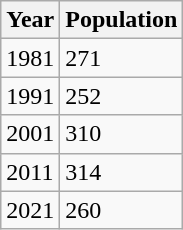<table class=wikitable>
<tr>
<th>Year</th>
<th>Population</th>
</tr>
<tr>
<td>1981</td>
<td>271</td>
</tr>
<tr>
<td>1991</td>
<td>252</td>
</tr>
<tr>
<td>2001</td>
<td>310</td>
</tr>
<tr>
<td>2011</td>
<td>314</td>
</tr>
<tr>
<td>2021</td>
<td>260</td>
</tr>
</table>
